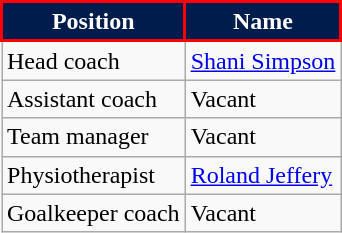<table class="wikitable">
<tr>
<th style="color:white;background:#001C4C;border:2px solid #FF0000">Position</th>
<th style="color:white;background:#001C4C;border:2px solid #FF0000">Name</th>
</tr>
<tr>
<td>Head coach</td>
<td><a href='#'>Shani Simpson</a></td>
</tr>
<tr>
<td>Assistant coach</td>
<td>Vacant</td>
</tr>
<tr>
<td>Team manager</td>
<td>Vacant</td>
</tr>
<tr>
<td>Physiotherapist</td>
<td> <a href='#'>Roland Jeffery</a></td>
</tr>
<tr>
<td>Goalkeeper coach</td>
<td>Vacant</td>
</tr>
</table>
